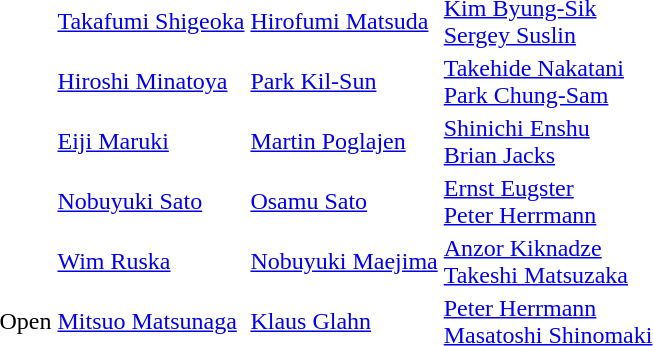<table>
<tr>
<td></td>
<td> <a href='#'>Takafumi Shigeoka</a></td>
<td> <a href='#'>Hirofumi Matsuda</a></td>
<td> <a href='#'>Kim Byung-Sik</a> <br>  <a href='#'>Sergey Suslin</a></td>
</tr>
<tr>
<td></td>
<td> <a href='#'>Hiroshi Minatoya</a></td>
<td> <a href='#'>Park Kil-Sun</a></td>
<td> <a href='#'>Takehide Nakatani</a> <br>  <a href='#'>Park Chung-Sam</a></td>
</tr>
<tr>
<td></td>
<td> <a href='#'>Eiji Maruki</a></td>
<td> <a href='#'>Martin Poglajen</a></td>
<td> <a href='#'>Shinichi Enshu</a> <br>  <a href='#'>Brian Jacks</a></td>
</tr>
<tr>
<td></td>
<td> <a href='#'>Nobuyuki Sato</a></td>
<td> <a href='#'>Osamu Sato</a></td>
<td> <a href='#'>Ernst Eugster</a> <br>  <a href='#'>Peter Herrmann</a></td>
</tr>
<tr>
<td></td>
<td> <a href='#'>Wim Ruska</a></td>
<td> <a href='#'>Nobuyuki Maejima</a></td>
<td> <a href='#'>Anzor Kiknadze</a> <br>  <a href='#'>Takeshi Matsuzaka</a></td>
</tr>
<tr>
<td>Open</td>
<td> <a href='#'>Mitsuo Matsunaga</a></td>
<td> <a href='#'>Klaus Glahn</a></td>
<td> <a href='#'>Peter Herrmann</a> <br>  <a href='#'>Masatoshi Shinomaki</a></td>
</tr>
</table>
